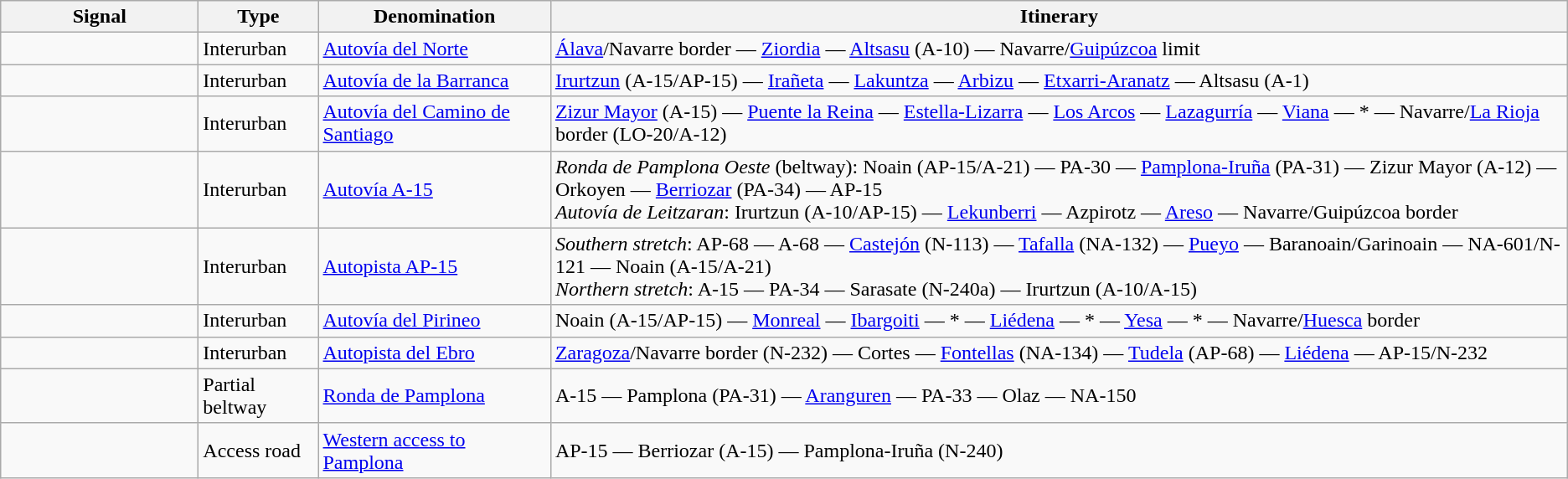<table class="wikitable">
<tr>
<th width="150px">Signal</th>
<th>Type</th>
<th>Denomination</th>
<th>Itinerary</th>
</tr>
<tr>
<td></td>
<td>Interurban</td>
<td><a href='#'>Autovía del Norte</a></td>
<td><a href='#'>Álava</a>/Navarre border — <a href='#'>Ziordia</a>  — <a href='#'>Altsasu</a> (A-10) — Navarre/<a href='#'>Guipúzcoa</a> limit</td>
</tr>
<tr>
<td></td>
<td>Interurban</td>
<td><a href='#'>Autovía de la Barranca</a></td>
<td><a href='#'>Irurtzun</a> (A-15/AP-15) — <a href='#'>Irañeta</a> — <a href='#'>Lakuntza</a> — <a href='#'>Arbizu</a> — <a href='#'>Etxarri-Aranatz</a> — Altsasu (A-1)</td>
</tr>
<tr>
<td></td>
<td>Interurban</td>
<td><a href='#'>Autovía del Camino de Santiago</a></td>
<td><a href='#'>Zizur Mayor</a> (A-15) — <a href='#'>Puente la Reina</a> — <a href='#'>Estella-Lizarra</a> — <a href='#'>Los Arcos</a> — <a href='#'>Lazagurría</a> — <a href='#'>Viana</a> — * — Navarre/<a href='#'>La Rioja</a> border (LO-20/A-12)</td>
</tr>
<tr>
<td></td>
<td>Interurban</td>
<td><a href='#'>Autovía A-15</a></td>
<td><em>Ronda de Pamplona Oeste</em> (beltway): Noain (AP-15/A-21) — PA-30 — <a href='#'>Pamplona-Iruña</a> (PA-31) — Zizur Mayor (A-12) — Orkoyen — <a href='#'>Berriozar</a> (PA-34) — AP-15<br><em>Autovía de Leitzaran</em>: Irurtzun (A-10/AP-15) — <a href='#'>Lekunberri</a> — Azpirotz — <a href='#'>Areso</a> — Navarre/Guipúzcoa border</td>
</tr>
<tr>
<td></td>
<td>Interurban</td>
<td><a href='#'>Autopista AP-15</a></td>
<td><em>Southern stretch</em>: AP-68 — A-68 — <a href='#'>Castejón</a> (N-113) — <a href='#'>Tafalla</a> (NA-132)  — <a href='#'>Pueyo</a> — Baranoain/Garinoain  — NA-601/N-121 — Noain (A-15/A-21)<br><em>Northern stretch</em>: A-15 — PA-34 — Sarasate (N-240a) — Irurtzun (A-10/A-15)</td>
</tr>
<tr>
<td></td>
<td>Interurban</td>
<td><a href='#'>Autovía del Pirineo</a></td>
<td>Noain (A-15/AP-15) — <a href='#'>Monreal</a> — <a href='#'>Ibargoiti</a> — * — <a href='#'>Liédena</a> — * — <a href='#'>Yesa</a> — * — Navarre/<a href='#'>Huesca</a> border</td>
</tr>
<tr>
<td></td>
<td>Interurban</td>
<td><a href='#'>Autopista del Ebro</a></td>
<td><a href='#'>Zaragoza</a>/Navarre border (N-232) — Cortes — <a href='#'>Fontellas</a> (NA-134) — <a href='#'>Tudela</a> (AP-68) — <a href='#'>Liédena</a> — AP-15/N-232</td>
</tr>
<tr>
<td></td>
<td>Partial beltway</td>
<td><a href='#'>Ronda de Pamplona</a></td>
<td>A-15 — Pamplona (PA-31) — <a href='#'>Aranguren</a> — PA-33 — Olaz — NA-150</td>
</tr>
<tr>
<td></td>
<td>Access road</td>
<td><a href='#'>Western access to Pamplona</a></td>
<td>AP-15 — Berriozar (A-15) — Pamplona-Iruña (N-240)</td>
</tr>
</table>
